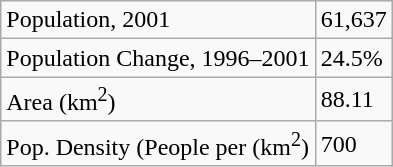<table class="wikitable">
<tr>
<td>Population, 2001</td>
<td>61,637</td>
</tr>
<tr>
<td>Population Change, 1996–2001</td>
<td>24.5%</td>
</tr>
<tr>
<td>Area (km<sup>2</sup>)</td>
<td>88.11</td>
</tr>
<tr>
<td>Pop. Density (People per (km<sup>2</sup>)</td>
<td>700</td>
</tr>
</table>
